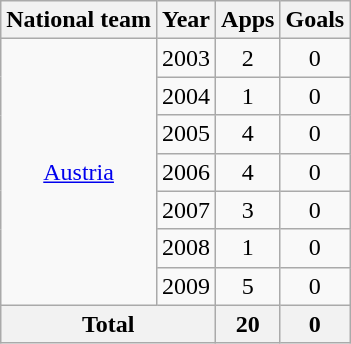<table class="wikitable" style="text-align:center">
<tr>
<th>National team</th>
<th>Year</th>
<th>Apps</th>
<th>Goals</th>
</tr>
<tr>
<td rowspan="7"><a href='#'>Austria</a></td>
<td>2003</td>
<td>2</td>
<td>0</td>
</tr>
<tr>
<td>2004</td>
<td>1</td>
<td>0</td>
</tr>
<tr>
<td>2005</td>
<td>4</td>
<td>0</td>
</tr>
<tr>
<td>2006</td>
<td>4</td>
<td>0</td>
</tr>
<tr>
<td>2007</td>
<td>3</td>
<td>0</td>
</tr>
<tr>
<td>2008</td>
<td>1</td>
<td>0</td>
</tr>
<tr>
<td>2009</td>
<td>5</td>
<td>0</td>
</tr>
<tr>
<th colspan="2">Total</th>
<th>20</th>
<th>0</th>
</tr>
</table>
